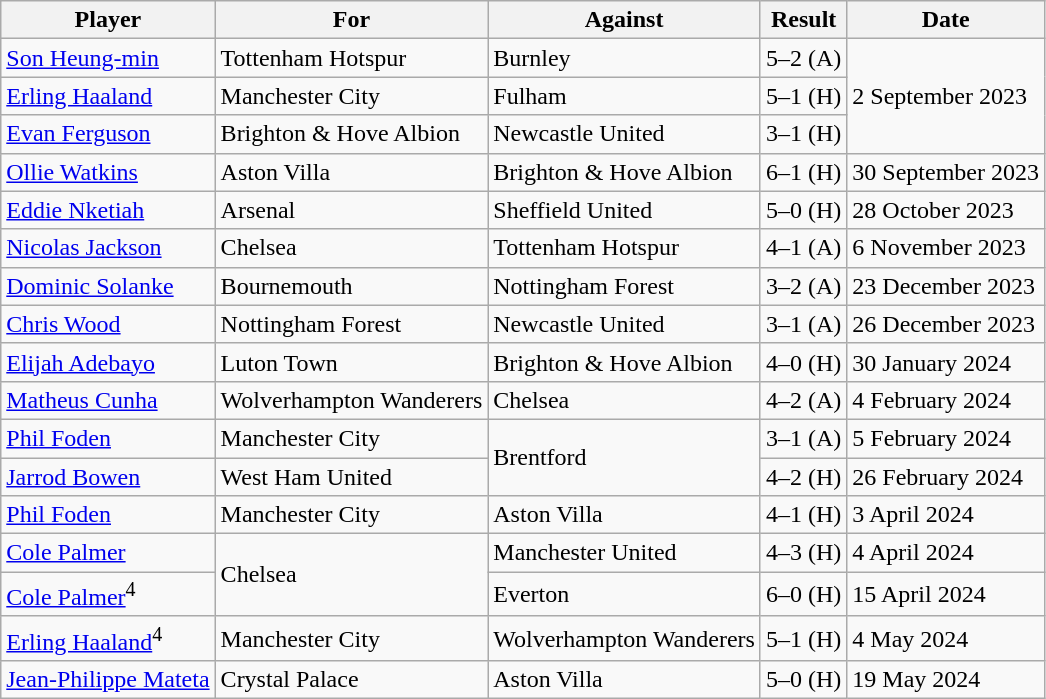<table class="wikitable">
<tr>
<th>Player</th>
<th>For</th>
<th>Against</th>
<th>Result</th>
<th>Date</th>
</tr>
<tr>
<td> <a href='#'>Son Heung-min</a></td>
<td>Tottenham Hotspur</td>
<td>Burnley</td>
<td>5–2 (A)</td>
<td rowspan="3">2 September 2023</td>
</tr>
<tr>
<td> <a href='#'>Erling Haaland</a></td>
<td>Manchester City</td>
<td>Fulham</td>
<td>5–1 (H)</td>
</tr>
<tr>
<td> <a href='#'>Evan Ferguson</a></td>
<td>Brighton & Hove Albion</td>
<td>Newcastle United</td>
<td>3–1 (H)</td>
</tr>
<tr>
<td> <a href='#'>Ollie Watkins</a></td>
<td>Aston Villa</td>
<td>Brighton & Hove Albion</td>
<td>6–1 (H)</td>
<td>30 September 2023</td>
</tr>
<tr>
<td> <a href='#'>Eddie Nketiah</a></td>
<td>Arsenal</td>
<td>Sheffield United</td>
<td>5–0 (H)</td>
<td>28 October 2023</td>
</tr>
<tr>
<td> <a href='#'>Nicolas Jackson</a></td>
<td>Chelsea</td>
<td>Tottenham Hotspur</td>
<td>4–1 (A)</td>
<td>6 November 2023</td>
</tr>
<tr>
<td> <a href='#'>Dominic Solanke</a></td>
<td>Bournemouth</td>
<td>Nottingham Forest</td>
<td>3–2 (A)</td>
<td>23 December 2023</td>
</tr>
<tr>
<td> <a href='#'>Chris Wood</a></td>
<td>Nottingham Forest</td>
<td>Newcastle United</td>
<td>3–1 (A)</td>
<td>26 December 2023</td>
</tr>
<tr>
<td> <a href='#'>Elijah Adebayo</a></td>
<td>Luton Town</td>
<td>Brighton & Hove Albion</td>
<td>4–0 (H)</td>
<td>30 January 2024</td>
</tr>
<tr>
<td> <a href='#'>Matheus Cunha</a></td>
<td>Wolverhampton Wanderers</td>
<td>Chelsea</td>
<td>4–2 (A)</td>
<td>4 February 2024</td>
</tr>
<tr>
<td> <a href='#'>Phil Foden</a></td>
<td>Manchester City</td>
<td rowspan="2">Brentford</td>
<td>3–1 (A)</td>
<td>5 February 2024</td>
</tr>
<tr>
<td> <a href='#'>Jarrod Bowen</a></td>
<td>West Ham United</td>
<td>4–2 (H)</td>
<td>26 February 2024</td>
</tr>
<tr>
<td> <a href='#'>Phil Foden</a></td>
<td>Manchester City</td>
<td>Aston Villa</td>
<td>4–1 (H)</td>
<td>3 April 2024</td>
</tr>
<tr>
<td> <a href='#'>Cole Palmer</a></td>
<td rowspan="2">Chelsea</td>
<td>Manchester United</td>
<td>4–3 (H)</td>
<td>4 April 2024</td>
</tr>
<tr>
<td> <a href='#'>Cole Palmer</a><sup>4</sup></td>
<td>Everton</td>
<td>6–0 (H)</td>
<td>15 April 2024</td>
</tr>
<tr>
<td> <a href='#'>Erling Haaland</a><sup>4</sup></td>
<td>Manchester City</td>
<td>Wolverhampton Wanderers</td>
<td>5–1 (H)</td>
<td>4 May 2024</td>
</tr>
<tr>
<td> <a href='#'>Jean-Philippe Mateta</a></td>
<td>Crystal Palace</td>
<td>Aston Villa</td>
<td>5–0 (H)</td>
<td>19 May 2024</td>
</tr>
</table>
